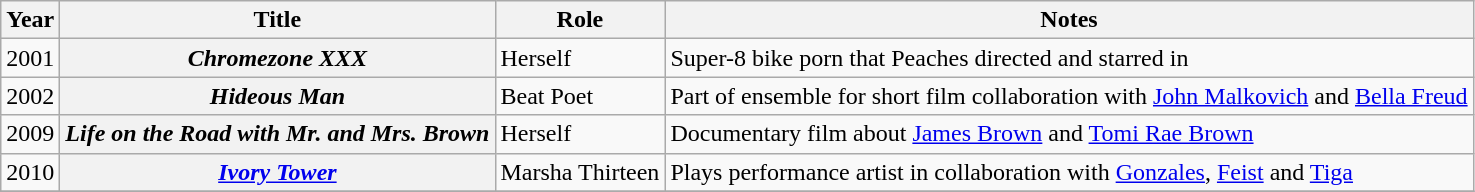<table class="wikitable plainrowheaders">
<tr>
<th scope="col">Year</th>
<th scope="col">Title</th>
<th scope="col">Role</th>
<th scope="col">Notes</th>
</tr>
<tr>
<td>2001</td>
<th scope="row"><em>Chromezone XXX</em></th>
<td>Herself</td>
<td>Super-8 bike porn that Peaches directed and starred in</td>
</tr>
<tr>
<td>2002</td>
<th scope="row"><em>Hideous Man</em></th>
<td>Beat Poet</td>
<td>Part of ensemble for short film collaboration with <a href='#'>John Malkovich</a> and <a href='#'>Bella Freud</a></td>
</tr>
<tr>
<td>2009</td>
<th scope="row"><em>Life on the Road with Mr. and Mrs. Brown</em></th>
<td>Herself</td>
<td>Documentary film about <a href='#'>James Brown</a> and <a href='#'>Tomi Rae Brown</a></td>
</tr>
<tr>
<td>2010</td>
<th scope="row"><em><a href='#'>Ivory Tower</a></em></th>
<td>Marsha Thirteen</td>
<td>Plays performance artist in collaboration with <a href='#'>Gonzales</a>, <a href='#'>Feist</a> and <a href='#'>Tiga</a></td>
</tr>
<tr>
</tr>
</table>
